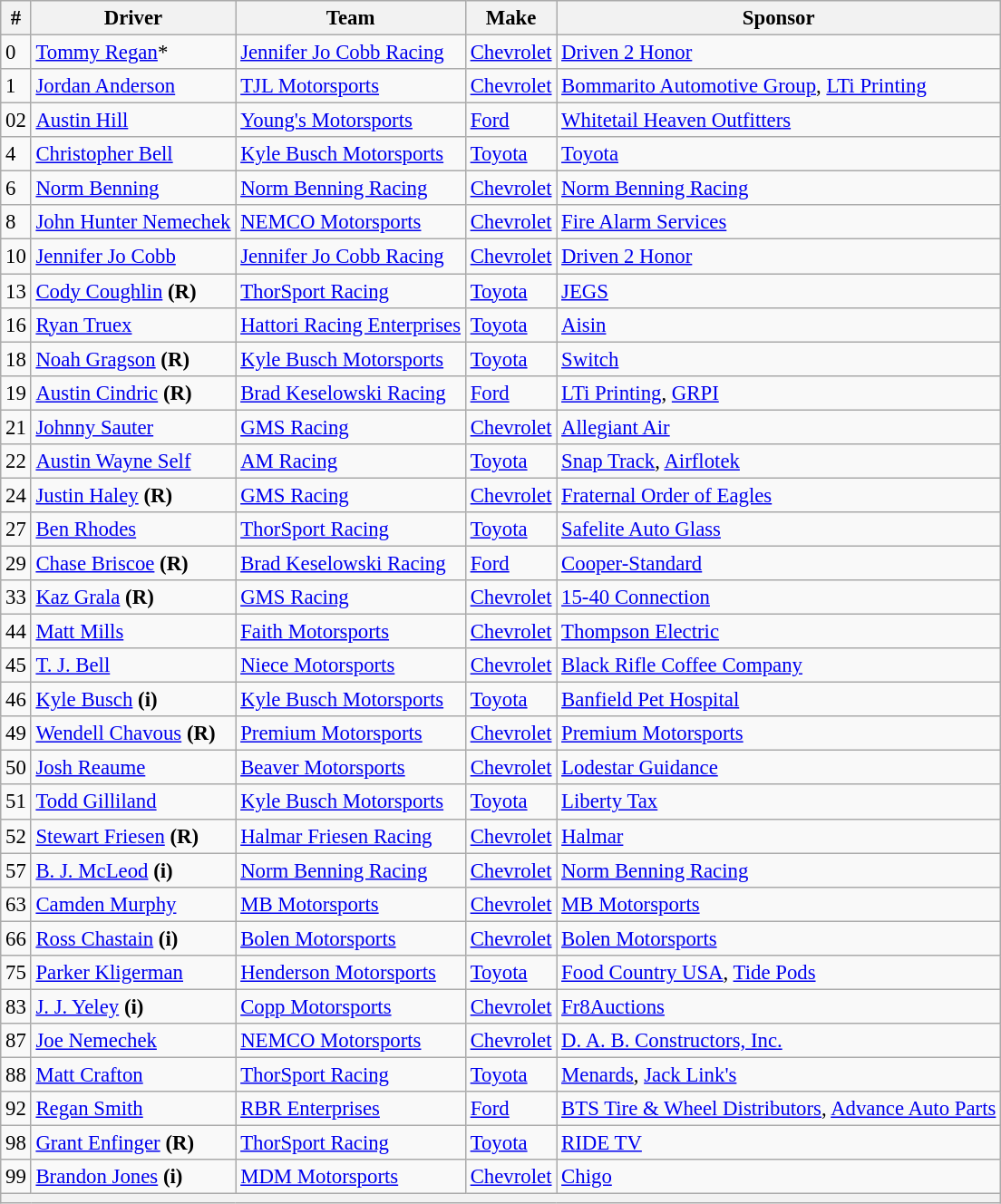<table class="wikitable" style="font-size:95%">
<tr>
<th>#</th>
<th>Driver</th>
<th>Team</th>
<th>Make</th>
<th>Sponsor</th>
</tr>
<tr>
<td>0</td>
<td><a href='#'>Tommy Regan</a>*</td>
<td><a href='#'>Jennifer Jo Cobb Racing</a></td>
<td><a href='#'>Chevrolet</a></td>
<td><a href='#'>Driven 2 Honor</a></td>
</tr>
<tr>
<td>1</td>
<td><a href='#'>Jordan Anderson</a></td>
<td><a href='#'>TJL Motorsports</a></td>
<td><a href='#'>Chevrolet</a></td>
<td><a href='#'>Bommarito Automotive Group</a>, <a href='#'>LTi Printing</a></td>
</tr>
<tr>
<td>02</td>
<td><a href='#'>Austin Hill</a></td>
<td><a href='#'>Young's Motorsports</a></td>
<td><a href='#'>Ford</a></td>
<td><a href='#'>Whitetail Heaven Outfitters</a></td>
</tr>
<tr>
<td>4</td>
<td><a href='#'>Christopher Bell</a></td>
<td><a href='#'>Kyle Busch Motorsports</a></td>
<td><a href='#'>Toyota</a></td>
<td><a href='#'>Toyota</a></td>
</tr>
<tr>
<td>6</td>
<td><a href='#'>Norm Benning</a></td>
<td><a href='#'>Norm Benning Racing</a></td>
<td><a href='#'>Chevrolet</a></td>
<td><a href='#'>Norm Benning Racing</a></td>
</tr>
<tr>
<td>8</td>
<td><a href='#'>John Hunter Nemechek</a></td>
<td><a href='#'>NEMCO Motorsports</a></td>
<td><a href='#'>Chevrolet</a></td>
<td><a href='#'>Fire Alarm Services</a></td>
</tr>
<tr>
<td>10</td>
<td><a href='#'>Jennifer Jo Cobb</a></td>
<td><a href='#'>Jennifer Jo Cobb Racing</a></td>
<td><a href='#'>Chevrolet</a></td>
<td><a href='#'>Driven 2 Honor</a></td>
</tr>
<tr>
<td>13</td>
<td><a href='#'>Cody Coughlin</a> <strong>(R)</strong></td>
<td><a href='#'>ThorSport Racing</a></td>
<td><a href='#'>Toyota</a></td>
<td><a href='#'>JEGS</a></td>
</tr>
<tr>
<td>16</td>
<td><a href='#'>Ryan Truex</a></td>
<td><a href='#'>Hattori Racing Enterprises</a></td>
<td><a href='#'>Toyota</a></td>
<td><a href='#'>Aisin</a></td>
</tr>
<tr>
<td>18</td>
<td><a href='#'>Noah Gragson</a> <strong>(R)</strong></td>
<td><a href='#'>Kyle Busch Motorsports</a></td>
<td><a href='#'>Toyota</a></td>
<td><a href='#'>Switch</a></td>
</tr>
<tr>
<td>19</td>
<td><a href='#'>Austin Cindric</a> <strong>(R)</strong></td>
<td><a href='#'>Brad Keselowski Racing</a></td>
<td><a href='#'>Ford</a></td>
<td><a href='#'>LTi Printing</a>, <a href='#'>GRPI</a></td>
</tr>
<tr>
<td>21</td>
<td><a href='#'>Johnny Sauter</a></td>
<td><a href='#'>GMS Racing</a></td>
<td><a href='#'>Chevrolet</a></td>
<td><a href='#'>Allegiant Air</a></td>
</tr>
<tr>
<td>22</td>
<td><a href='#'>Austin Wayne Self</a></td>
<td><a href='#'>AM Racing</a></td>
<td><a href='#'>Toyota</a></td>
<td><a href='#'>Snap Track</a>, <a href='#'>Airflotek</a></td>
</tr>
<tr>
<td>24</td>
<td><a href='#'>Justin Haley</a> <strong>(R)</strong></td>
<td><a href='#'>GMS Racing</a></td>
<td><a href='#'>Chevrolet</a></td>
<td><a href='#'>Fraternal Order of Eagles</a></td>
</tr>
<tr>
<td>27</td>
<td><a href='#'>Ben Rhodes</a></td>
<td><a href='#'>ThorSport Racing</a></td>
<td><a href='#'>Toyota</a></td>
<td><a href='#'>Safelite Auto Glass</a></td>
</tr>
<tr>
<td>29</td>
<td><a href='#'>Chase Briscoe</a> <strong>(R)</strong></td>
<td><a href='#'>Brad Keselowski Racing</a></td>
<td><a href='#'>Ford</a></td>
<td><a href='#'>Cooper-Standard</a></td>
</tr>
<tr>
<td>33</td>
<td><a href='#'>Kaz Grala</a> <strong>(R)</strong></td>
<td><a href='#'>GMS Racing</a></td>
<td><a href='#'>Chevrolet</a></td>
<td><a href='#'>15-40 Connection</a></td>
</tr>
<tr>
<td>44</td>
<td><a href='#'>Matt Mills</a></td>
<td><a href='#'>Faith Motorsports</a></td>
<td><a href='#'>Chevrolet</a></td>
<td><a href='#'>Thompson Electric</a></td>
</tr>
<tr>
<td>45</td>
<td><a href='#'>T. J. Bell</a></td>
<td><a href='#'>Niece Motorsports</a></td>
<td><a href='#'>Chevrolet</a></td>
<td><a href='#'>Black Rifle Coffee Company</a></td>
</tr>
<tr>
<td>46</td>
<td><a href='#'>Kyle Busch</a> <strong>(i)</strong></td>
<td><a href='#'>Kyle Busch Motorsports</a></td>
<td><a href='#'>Toyota</a></td>
<td><a href='#'>Banfield Pet Hospital</a></td>
</tr>
<tr>
<td>49</td>
<td><a href='#'>Wendell Chavous</a> <strong>(R)</strong></td>
<td><a href='#'>Premium Motorsports</a></td>
<td><a href='#'>Chevrolet</a></td>
<td><a href='#'>Premium Motorsports</a></td>
</tr>
<tr>
<td>50</td>
<td><a href='#'>Josh Reaume</a></td>
<td><a href='#'>Beaver Motorsports</a></td>
<td><a href='#'>Chevrolet</a></td>
<td><a href='#'>Lodestar Guidance</a></td>
</tr>
<tr>
<td>51</td>
<td><a href='#'>Todd Gilliland</a></td>
<td><a href='#'>Kyle Busch Motorsports</a></td>
<td><a href='#'>Toyota</a></td>
<td><a href='#'>Liberty Tax</a></td>
</tr>
<tr>
<td>52</td>
<td><a href='#'>Stewart Friesen</a> <strong>(R)</strong></td>
<td><a href='#'>Halmar Friesen Racing</a></td>
<td><a href='#'>Chevrolet</a></td>
<td><a href='#'>Halmar</a></td>
</tr>
<tr>
<td>57</td>
<td><a href='#'>B. J. McLeod</a> <strong>(i)</strong></td>
<td><a href='#'>Norm Benning Racing</a></td>
<td><a href='#'>Chevrolet</a></td>
<td><a href='#'>Norm Benning Racing</a></td>
</tr>
<tr>
<td>63</td>
<td><a href='#'>Camden Murphy</a></td>
<td><a href='#'>MB Motorsports</a></td>
<td><a href='#'>Chevrolet</a></td>
<td><a href='#'>MB Motorsports</a></td>
</tr>
<tr>
<td>66</td>
<td><a href='#'>Ross Chastain</a> <strong>(i)</strong></td>
<td><a href='#'>Bolen Motorsports</a></td>
<td><a href='#'>Chevrolet</a></td>
<td><a href='#'>Bolen Motorsports</a></td>
</tr>
<tr>
<td>75</td>
<td><a href='#'>Parker Kligerman</a></td>
<td><a href='#'>Henderson Motorsports</a></td>
<td><a href='#'>Toyota</a></td>
<td><a href='#'>Food Country USA</a>, <a href='#'>Tide Pods</a></td>
</tr>
<tr>
<td>83</td>
<td><a href='#'>J. J. Yeley</a> <strong>(i)</strong></td>
<td><a href='#'>Copp Motorsports</a></td>
<td><a href='#'>Chevrolet</a></td>
<td><a href='#'>Fr8Auctions</a></td>
</tr>
<tr>
<td>87</td>
<td><a href='#'>Joe Nemechek</a></td>
<td><a href='#'>NEMCO Motorsports</a></td>
<td><a href='#'>Chevrolet</a></td>
<td><a href='#'>D. A. B. Constructors, Inc.</a></td>
</tr>
<tr>
<td>88</td>
<td><a href='#'>Matt Crafton</a></td>
<td><a href='#'>ThorSport Racing</a></td>
<td><a href='#'>Toyota</a></td>
<td><a href='#'>Menards</a>, <a href='#'>Jack Link's</a></td>
</tr>
<tr>
<td>92</td>
<td><a href='#'>Regan Smith</a></td>
<td><a href='#'>RBR Enterprises</a></td>
<td><a href='#'>Ford</a></td>
<td><a href='#'>BTS Tire & Wheel Distributors</a>, <a href='#'>Advance Auto Parts</a></td>
</tr>
<tr>
<td>98</td>
<td><a href='#'>Grant Enfinger</a> <strong>(R)</strong></td>
<td><a href='#'>ThorSport Racing</a></td>
<td><a href='#'>Toyota</a></td>
<td><a href='#'>RIDE TV</a></td>
</tr>
<tr>
<td>99</td>
<td><a href='#'>Brandon Jones</a> <strong>(i)</strong></td>
<td><a href='#'>MDM Motorsports</a></td>
<td><a href='#'>Chevrolet</a></td>
<td><a href='#'>Chigo</a></td>
</tr>
<tr>
<th colspan="5"></th>
</tr>
</table>
